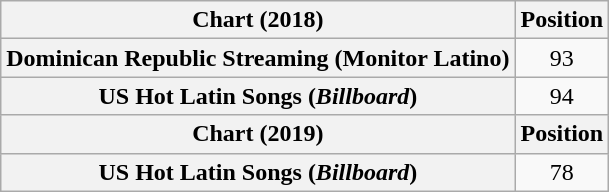<table class="wikitable plainrowheaders" style="text-align:center">
<tr>
<th scope="col">Chart (2018)</th>
<th scope="col">Position</th>
</tr>
<tr>
<th scope="row">Dominican Republic Streaming (Monitor Latino)</th>
<td>93</td>
</tr>
<tr>
<th scope="row">US Hot Latin Songs (<em>Billboard</em>)</th>
<td>94</td>
</tr>
<tr>
<th scope="col">Chart (2019)</th>
<th scope="col">Position</th>
</tr>
<tr>
<th scope="row">US Hot Latin Songs (<em>Billboard</em>)</th>
<td>78</td>
</tr>
</table>
